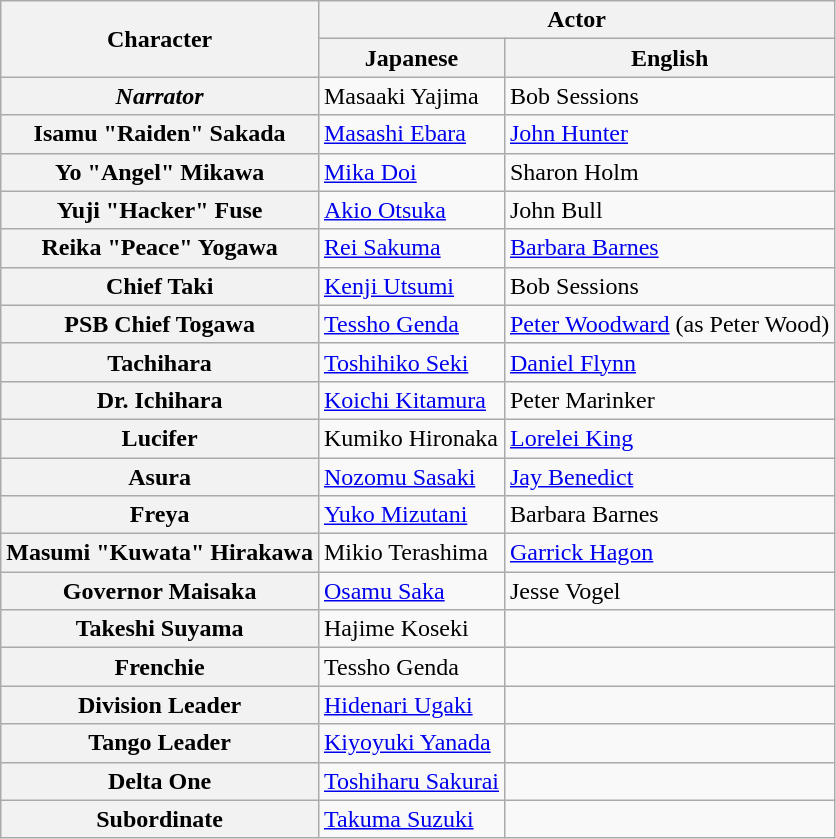<table class="wikitable mw-collapsible">
<tr>
<th rowspan="2">Character</th>
<th colspan="2">Actor</th>
</tr>
<tr>
<th>Japanese</th>
<th>English</th>
</tr>
<tr>
<th><em>Narrator</em></th>
<td>Masaaki Yajima</td>
<td>Bob Sessions</td>
</tr>
<tr>
<th>Isamu "Raiden" Sakada</th>
<td><a href='#'>Masashi Ebara</a></td>
<td><a href='#'>John Hunter</a></td>
</tr>
<tr>
<th>Yo "Angel" Mikawa</th>
<td><a href='#'>Mika Doi</a></td>
<td>Sharon Holm</td>
</tr>
<tr>
<th>Yuji "Hacker" Fuse</th>
<td><a href='#'>Akio Otsuka</a></td>
<td>John Bull</td>
</tr>
<tr>
<th>Reika "Peace" Yogawa</th>
<td><a href='#'>Rei Sakuma</a></td>
<td><a href='#'>Barbara Barnes</a></td>
</tr>
<tr>
<th>Chief Taki</th>
<td><a href='#'>Kenji Utsumi</a></td>
<td>Bob Sessions</td>
</tr>
<tr>
<th>PSB Chief Togawa</th>
<td><a href='#'>Tessho Genda</a></td>
<td><a href='#'>Peter Woodward</a> (as Peter Wood)</td>
</tr>
<tr>
<th>Tachihara</th>
<td><a href='#'>Toshihiko Seki</a></td>
<td><a href='#'>Daniel Flynn</a></td>
</tr>
<tr>
<th>Dr. Ichihara</th>
<td><a href='#'>Koichi Kitamura</a></td>
<td>Peter Marinker</td>
</tr>
<tr>
<th>Lucifer</th>
<td>Kumiko Hironaka</td>
<td><a href='#'>Lorelei King</a></td>
</tr>
<tr>
<th>Asura</th>
<td><a href='#'>Nozomu Sasaki</a></td>
<td><a href='#'>Jay Benedict</a></td>
</tr>
<tr>
<th>Freya</th>
<td><a href='#'>Yuko Mizutani</a></td>
<td>Barbara Barnes</td>
</tr>
<tr>
<th>Masumi "Kuwata" Hirakawa</th>
<td>Mikio Terashima</td>
<td><a href='#'>Garrick Hagon</a></td>
</tr>
<tr>
<th>Governor Maisaka</th>
<td><a href='#'>Osamu Saka</a></td>
<td>Jesse Vogel</td>
</tr>
<tr>
<th>Takeshi Suyama</th>
<td>Hajime Koseki</td>
<td></td>
</tr>
<tr>
<th>Frenchie</th>
<td>Tessho Genda</td>
<td></td>
</tr>
<tr>
<th>Division Leader</th>
<td><a href='#'>Hidenari Ugaki</a></td>
<td></td>
</tr>
<tr>
<th>Tango Leader</th>
<td><a href='#'>Kiyoyuki Yanada</a></td>
<td></td>
</tr>
<tr>
<th>Delta One</th>
<td><a href='#'>Toshiharu Sakurai</a></td>
<td></td>
</tr>
<tr>
<th>Subordinate</th>
<td><a href='#'>Takuma Suzuki</a></td>
<td></td>
</tr>
</table>
